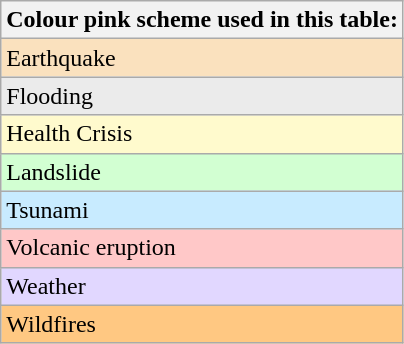<table class="wikitable sortable">
<tr>
<th>Colour pink scheme used in this table:</th>
</tr>
<tr>
<td style="background: rgb(250,225,190)">Earthquake</td>
</tr>
<tr>
<td style="background: rgb(235,235,235)">Flooding</td>
</tr>
<tr>
<td style="background: rgb(255,250,205)">Health Crisis</td>
</tr>
<tr>
<td style="background: rgb(210,255,210)">Landslide</td>
</tr>
<tr>
<td style="background: rgb(200,235,300)">Tsunami</td>
</tr>
<tr>
<td style="background: rgb(300,200,200)">Volcanic eruption</td>
</tr>
<tr>
<td style="background: rgb(225,215,265)">Weather</td>
</tr>
<tr>
<td style="background: rgb(325,200,130)">Wildfires</td>
</tr>
</table>
